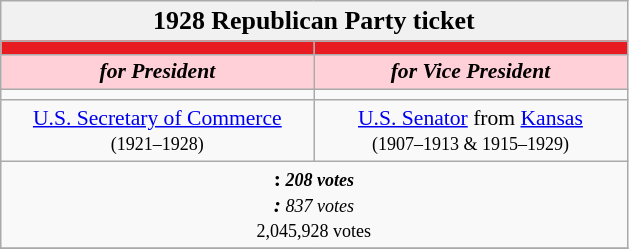<table class="wikitable" style="font-size:90%; text-align:center;">
<tr>
<td style="background:#f1f1f1;" colspan="30"><big><strong>1928 Republican Party ticket</strong></big></td>
</tr>
<tr>
<th style="width:3em; font-size:135%; background:#E81B23; width:200px;"><a href='#'></a></th>
<th style="width:3em; font-size:135%; background:#E81B23; width:200px;"><a href='#'></a></th>
</tr>
<tr style="color:#000; font-size:100%; background:#FFD0D7;">
<td style="width:3em; width:200px;"><strong><em>for President</em></strong></td>
<td style="width:3em; width:200px;"><strong><em>for Vice President</em></strong></td>
</tr>
<tr>
<td></td>
<td></td>
</tr>
<tr>
<td><a href='#'>U.S. Secretary of Commerce</a><br><small>(1921–1928)</small></td>
<td><a href='#'>U.S. Senator</a> from <a href='#'>Kansas</a> <br><small>(1907–1913 & 1915–1929)</small></td>
</tr>
<tr>
<td colspan=2><strong>:<strong><em><small> 208 votes</small><em><br></strong>:</em></strong><small> 837 votes</small></em><br><small>2,045,928 votes</small></td>
</tr>
<tr>
</tr>
</table>
